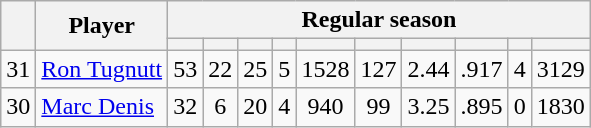<table class="wikitable plainrowheaders" style="text-align:center;">
<tr>
<th scope="col" rowspan="2"></th>
<th scope="col" rowspan="2">Player</th>
<th scope=colgroup colspan=10>Regular season</th>
</tr>
<tr>
<th scope="col"></th>
<th scope="col"></th>
<th scope="col"></th>
<th scope="col"></th>
<th scope="col"></th>
<th scope="col"></th>
<th scope="col"></th>
<th scope="col"></th>
<th scope="col"></th>
<th scope="col"></th>
</tr>
<tr>
<td scope="row">31</td>
<td align="left"><a href='#'>Ron Tugnutt</a></td>
<td>53</td>
<td>22</td>
<td>25</td>
<td>5</td>
<td>1528</td>
<td>127</td>
<td>2.44</td>
<td>.917</td>
<td>4</td>
<td>3129</td>
</tr>
<tr>
<td scope="row">30</td>
<td align="left"><a href='#'>Marc Denis</a></td>
<td>32</td>
<td>6</td>
<td>20</td>
<td>4</td>
<td>940</td>
<td>99</td>
<td>3.25</td>
<td>.895</td>
<td>0</td>
<td>1830</td>
</tr>
</table>
